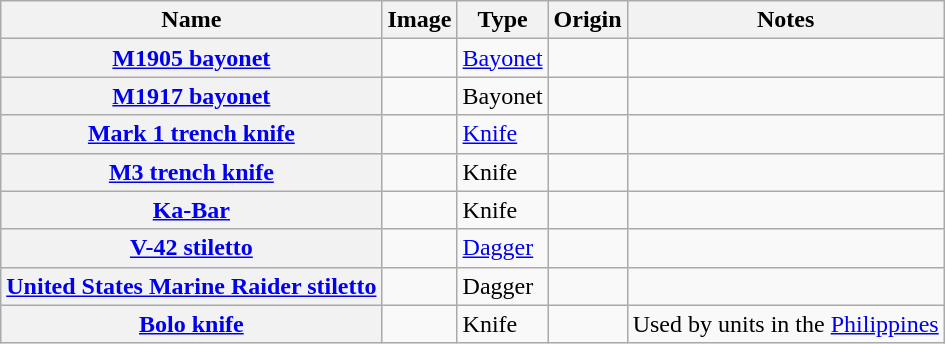<table class="wikitable sortable">
<tr>
<th scope="col">Name</th>
<th scope="col" class="unsortable">Image</th>
<th scope="col">Type</th>
<th scope="col">Origin</th>
<th scope="col" class="unsortable">Notes</th>
</tr>
<tr>
<th scope="row"><a href='#'>M1905 bayonet</a></th>
<td></td>
<td><a href='#'>Bayonet</a></td>
<td></td>
<td></td>
</tr>
<tr>
<th scope="row"><a href='#'>M1917 bayonet</a></th>
<td></td>
<td>Bayonet</td>
<td></td>
<td></td>
</tr>
<tr>
<th scope="row"><a href='#'>Mark 1 trench knife</a></th>
<td></td>
<td><a href='#'>Knife</a></td>
<td></td>
<td></td>
</tr>
<tr>
<th scope="row"><a href='#'>M3 trench knife</a></th>
<td></td>
<td>Knife</td>
<td></td>
<td></td>
</tr>
<tr>
<th scope="row"><a href='#'>Ka-Bar</a></th>
<td></td>
<td>Knife</td>
<td></td>
<td></td>
</tr>
<tr>
<th scope="row"><a href='#'>V-42 stiletto</a></th>
<td></td>
<td><a href='#'>Dagger</a></td>
<td></td>
<td></td>
</tr>
<tr>
<th scope="row"><a href='#'>United States Marine Raider stiletto</a></th>
<td></td>
<td>Dagger</td>
<td></td>
<td></td>
</tr>
<tr>
<th scope="row"><a href='#'>Bolo knife</a></th>
<td></td>
<td>Knife</td>
<td></td>
<td>Used by units in the <a href='#'>Philippines</a></td>
</tr>
</table>
